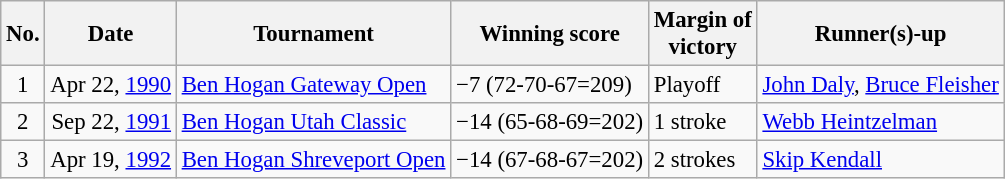<table class="wikitable" style="font-size:95%;">
<tr>
<th>No.</th>
<th>Date</th>
<th>Tournament</th>
<th>Winning score</th>
<th>Margin of<br>victory</th>
<th>Runner(s)-up</th>
</tr>
<tr>
<td align=center>1</td>
<td align=right>Apr 22, <a href='#'>1990</a></td>
<td><a href='#'>Ben Hogan Gateway Open</a></td>
<td>−7 (72-70-67=209)</td>
<td>Playoff</td>
<td> <a href='#'>John Daly</a>,  <a href='#'>Bruce Fleisher</a></td>
</tr>
<tr>
<td align=center>2</td>
<td align=right>Sep 22, <a href='#'>1991</a></td>
<td><a href='#'>Ben Hogan Utah Classic</a></td>
<td>−14 (65-68-69=202)</td>
<td>1 stroke</td>
<td> <a href='#'>Webb Heintzelman</a></td>
</tr>
<tr>
<td align=center>3</td>
<td align=right>Apr 19, <a href='#'>1992</a></td>
<td><a href='#'>Ben Hogan Shreveport Open</a></td>
<td>−14 (67-68-67=202)</td>
<td>2 strokes</td>
<td> <a href='#'>Skip Kendall</a></td>
</tr>
</table>
